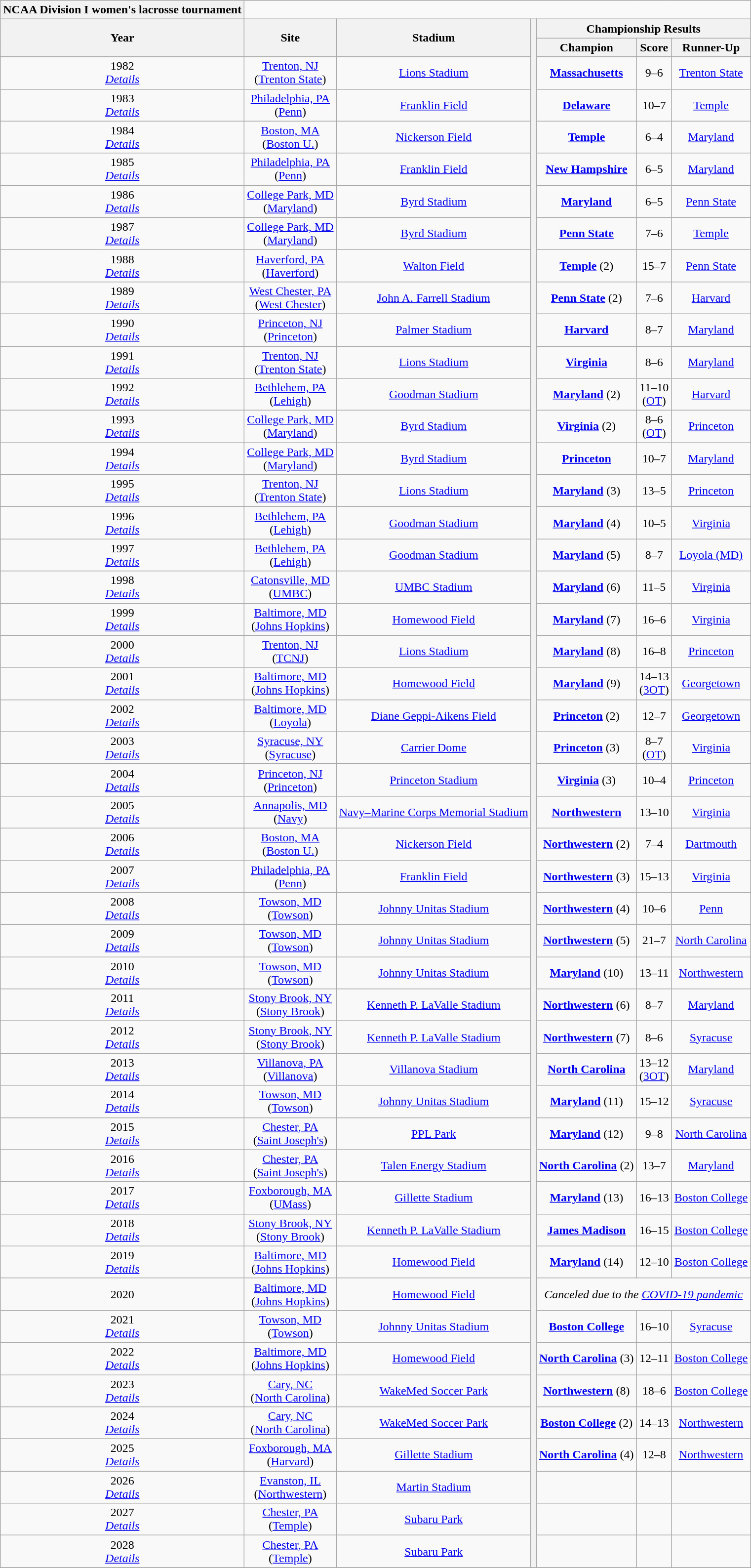<table class="wikitable" style="text-align:center">
<tr>
<th style=>NCAA Division I women's lacrosse tournament</th>
</tr>
<tr>
<th rowspan="2">Year</th>
<th rowspan="2">Site</th>
<th rowspan="2">Stadium</th>
<th rowspan="49"></th>
<th colspan=3>Championship Results</th>
</tr>
<tr>
<th>Champion</th>
<th>Score</th>
<th>Runner-Up</th>
</tr>
<tr>
<td>1982 <br> <em><a href='#'>Details</a></em></td>
<td><a href='#'>Trenton, NJ</a><br>(<a href='#'>Trenton State</a>)</td>
<td><a href='#'>Lions Stadium</a></td>
<td><strong><a href='#'>Massachusetts</a></strong></td>
<td align=center>9–6</td>
<td><a href='#'>Trenton State</a></td>
</tr>
<tr>
<td>1983 <br> <em><a href='#'>Details</a></em></td>
<td><a href='#'>Philadelphia, PA</a><br>(<a href='#'>Penn</a>)</td>
<td><a href='#'>Franklin Field</a></td>
<td><strong><a href='#'>Delaware</a></strong></td>
<td align=center>10–7</td>
<td><a href='#'>Temple</a></td>
</tr>
<tr>
<td>1984 <br> <em><a href='#'>Details</a></em></td>
<td><a href='#'>Boston, MA</a><br>(<a href='#'>Boston U.</a>)</td>
<td><a href='#'>Nickerson Field</a></td>
<td><strong><a href='#'>Temple</a></strong></td>
<td align=center>6–4</td>
<td><a href='#'>Maryland</a></td>
</tr>
<tr>
<td>1985 <br> <em><a href='#'>Details</a></em></td>
<td><a href='#'>Philadelphia, PA</a><br>(<a href='#'>Penn</a>)</td>
<td><a href='#'>Franklin Field</a></td>
<td><strong><a href='#'>New Hampshire</a></strong></td>
<td align=center>6–5</td>
<td><a href='#'>Maryland</a></td>
</tr>
<tr>
<td>1986 <br> <em><a href='#'>Details</a></em></td>
<td><a href='#'>College Park, MD</a><br>(<a href='#'>Maryland</a>)</td>
<td><a href='#'>Byrd Stadium</a></td>
<td><strong><a href='#'>Maryland</a></strong></td>
<td align=center>6–5</td>
<td><a href='#'>Penn State</a></td>
</tr>
<tr>
<td>1987 <br> <em><a href='#'>Details</a></em></td>
<td><a href='#'>College Park, MD</a><br>(<a href='#'>Maryland</a>)</td>
<td><a href='#'>Byrd Stadium</a></td>
<td><strong><a href='#'>Penn State</a></strong></td>
<td align=center>7–6</td>
<td><a href='#'>Temple</a></td>
</tr>
<tr>
<td>1988 <br> <em><a href='#'>Details</a></em></td>
<td><a href='#'>Haverford, PA</a><br>(<a href='#'>Haverford</a>)</td>
<td><a href='#'>Walton Field</a></td>
<td><strong><a href='#'>Temple</a></strong> (2)</td>
<td align=center>15–7</td>
<td><a href='#'>Penn State</a></td>
</tr>
<tr>
<td>1989 <br> <em><a href='#'>Details</a></em></td>
<td><a href='#'>West Chester, PA</a><br>(<a href='#'>West Chester</a>)</td>
<td><a href='#'>John A. Farrell Stadium</a></td>
<td><strong><a href='#'>Penn State</a></strong> (2)</td>
<td align=center>7–6</td>
<td><a href='#'>Harvard</a></td>
</tr>
<tr>
<td>1990 <br> <em><a href='#'>Details</a></em></td>
<td><a href='#'>Princeton, NJ</a><br>(<a href='#'>Princeton</a>)</td>
<td><a href='#'>Palmer Stadium</a></td>
<td><strong><a href='#'>Harvard</a></strong></td>
<td align=center>8–7</td>
<td><a href='#'>Maryland</a></td>
</tr>
<tr>
<td>1991 <br> <em><a href='#'>Details</a></em></td>
<td><a href='#'>Trenton, NJ</a><br>(<a href='#'>Trenton State</a>)</td>
<td><a href='#'>Lions Stadium</a></td>
<td><strong><a href='#'>Virginia</a></strong></td>
<td align=center>8–6</td>
<td><a href='#'>Maryland</a></td>
</tr>
<tr>
<td>1992 <br> <em><a href='#'>Details</a></em></td>
<td><a href='#'>Bethlehem, PA</a><br>(<a href='#'>Lehigh</a>)</td>
<td><a href='#'>Goodman Stadium</a></td>
<td><strong><a href='#'>Maryland</a></strong> (2)</td>
<td align=center>11–10<br>(<a href='#'>OT</a>)</td>
<td><a href='#'>Harvard</a></td>
</tr>
<tr>
<td>1993 <br> <em><a href='#'>Details</a></em></td>
<td><a href='#'>College Park, MD</a><br>(<a href='#'>Maryland</a>)</td>
<td><a href='#'>Byrd Stadium</a></td>
<td><strong><a href='#'>Virginia</a></strong> (2)</td>
<td align=center>8–6<br>(<a href='#'>OT</a>)</td>
<td><a href='#'>Princeton</a></td>
</tr>
<tr>
<td>1994 <br> <em><a href='#'>Details</a></em></td>
<td><a href='#'>College Park, MD</a><br>(<a href='#'>Maryland</a>)</td>
<td><a href='#'>Byrd Stadium</a></td>
<td><strong><a href='#'>Princeton</a></strong></td>
<td align=center>10–7</td>
<td><a href='#'>Maryland</a></td>
</tr>
<tr>
<td>1995 <br> <em><a href='#'>Details</a></em></td>
<td><a href='#'>Trenton, NJ</a><br>(<a href='#'>Trenton State</a>)</td>
<td><a href='#'>Lions Stadium</a></td>
<td><strong><a href='#'>Maryland</a></strong> (3)</td>
<td align=center>13–5</td>
<td><a href='#'>Princeton</a></td>
</tr>
<tr>
<td>1996 <br> <em><a href='#'>Details</a></em></td>
<td><a href='#'>Bethlehem, PA</a><br>(<a href='#'>Lehigh</a>)</td>
<td><a href='#'>Goodman Stadium</a></td>
<td><strong><a href='#'>Maryland</a></strong> (4)</td>
<td align=center>10–5</td>
<td><a href='#'>Virginia</a></td>
</tr>
<tr>
<td>1997 <br> <em><a href='#'>Details</a></em></td>
<td><a href='#'>Bethlehem, PA</a><br>(<a href='#'>Lehigh</a>)</td>
<td><a href='#'>Goodman Stadium</a></td>
<td><strong><a href='#'>Maryland</a></strong> (5)</td>
<td align=center>8–7</td>
<td><a href='#'>Loyola (MD)</a></td>
</tr>
<tr>
<td>1998 <br> <em><a href='#'>Details</a></em></td>
<td><a href='#'>Catonsville, MD</a><br>(<a href='#'>UMBC</a>)</td>
<td><a href='#'>UMBC Stadium</a></td>
<td><strong><a href='#'>Maryland</a></strong> (6)</td>
<td align=center>11–5</td>
<td><a href='#'>Virginia</a></td>
</tr>
<tr>
<td>1999 <br> <em><a href='#'>Details</a></em></td>
<td><a href='#'>Baltimore, MD</a><br>(<a href='#'>Johns Hopkins</a>)</td>
<td><a href='#'>Homewood Field</a></td>
<td><strong><a href='#'>Maryland</a></strong> (7)</td>
<td align=center>16–6</td>
<td><a href='#'>Virginia</a></td>
</tr>
<tr>
<td>2000 <br> <em><a href='#'>Details</a></em></td>
<td><a href='#'>Trenton, NJ</a><br>(<a href='#'>TCNJ</a>)</td>
<td><a href='#'>Lions Stadium</a></td>
<td><strong><a href='#'>Maryland</a></strong> (8)</td>
<td align=center>16–8</td>
<td><a href='#'>Princeton</a></td>
</tr>
<tr>
<td>2001 <br> <em><a href='#'>Details</a></em></td>
<td><a href='#'>Baltimore, MD</a><br>(<a href='#'>Johns Hopkins</a>)</td>
<td><a href='#'>Homewood Field</a></td>
<td><strong><a href='#'>Maryland</a></strong> (9)</td>
<td align=center>14–13<br>(<a href='#'>3OT</a>)</td>
<td><a href='#'>Georgetown</a></td>
</tr>
<tr>
<td>2002 <br> <em><a href='#'>Details</a></em></td>
<td><a href='#'>Baltimore, MD</a><br>(<a href='#'>Loyola</a>)</td>
<td><a href='#'>Diane Geppi-Aikens Field</a></td>
<td><strong><a href='#'>Princeton</a></strong> (2)</td>
<td align=center>12–7</td>
<td><a href='#'>Georgetown</a></td>
</tr>
<tr>
<td>2003 <br> <em><a href='#'>Details</a></em></td>
<td><a href='#'>Syracuse, NY</a><br>(<a href='#'>Syracuse</a>)</td>
<td><a href='#'>Carrier Dome</a></td>
<td><strong><a href='#'>Princeton</a></strong> (3)</td>
<td align=center>8–7<br>(<a href='#'>OT</a>)</td>
<td><a href='#'>Virginia</a></td>
</tr>
<tr>
<td>2004 <br> <em><a href='#'>Details</a></em></td>
<td><a href='#'>Princeton, NJ</a><br>(<a href='#'>Princeton</a>)</td>
<td><a href='#'>Princeton Stadium</a></td>
<td><strong><a href='#'>Virginia</a></strong> (3)</td>
<td align=center>10–4</td>
<td><a href='#'>Princeton</a></td>
</tr>
<tr>
<td>2005 <br> <em><a href='#'>Details</a></em></td>
<td><a href='#'>Annapolis, MD</a><br>(<a href='#'>Navy</a>)</td>
<td><a href='#'>Navy–Marine Corps Memorial Stadium</a></td>
<td><strong><a href='#'>Northwestern</a></strong></td>
<td align=center>13–10</td>
<td><a href='#'>Virginia</a></td>
</tr>
<tr>
<td>2006 <br> <em><a href='#'>Details</a></em></td>
<td><a href='#'>Boston, MA</a><br>(<a href='#'>Boston U.</a>)</td>
<td><a href='#'>Nickerson Field</a></td>
<td><strong><a href='#'>Northwestern</a></strong> (2)</td>
<td align=center>7–4</td>
<td><a href='#'>Dartmouth</a></td>
</tr>
<tr>
<td>2007 <br> <em><a href='#'>Details</a></em></td>
<td><a href='#'>Philadelphia, PA</a><br>(<a href='#'>Penn</a>)</td>
<td><a href='#'>Franklin Field</a></td>
<td><strong><a href='#'>Northwestern</a></strong> (3)</td>
<td align=center>15–13</td>
<td><a href='#'>Virginia</a></td>
</tr>
<tr>
<td>2008 <br> <em><a href='#'>Details</a></em></td>
<td><a href='#'>Towson, MD</a><br>(<a href='#'>Towson</a>)</td>
<td><a href='#'>Johnny Unitas Stadium</a></td>
<td><strong><a href='#'>Northwestern</a></strong> (4)</td>
<td align=center>10–6</td>
<td><a href='#'>Penn</a></td>
</tr>
<tr>
<td>2009 <br> <em><a href='#'>Details</a></em></td>
<td><a href='#'>Towson, MD</a><br>(<a href='#'>Towson</a>)</td>
<td><a href='#'>Johnny Unitas Stadium</a></td>
<td><strong><a href='#'>Northwestern</a></strong> (5)</td>
<td align=center>21–7</td>
<td><a href='#'>North Carolina</a></td>
</tr>
<tr>
<td>2010 <br> <em><a href='#'>Details</a></em></td>
<td><a href='#'>Towson, MD</a><br>(<a href='#'>Towson</a>)</td>
<td><a href='#'>Johnny Unitas Stadium</a></td>
<td><strong><a href='#'>Maryland</a></strong> (10)</td>
<td align=center>13–11</td>
<td><a href='#'>Northwestern</a></td>
</tr>
<tr>
<td>2011<br> <em><a href='#'>Details</a></em></td>
<td><a href='#'>Stony Brook, NY</a><br>(<a href='#'>Stony Brook</a>)</td>
<td><a href='#'>Kenneth P. LaValle Stadium</a></td>
<td><strong><a href='#'>Northwestern</a></strong> (6)</td>
<td align=center>8–7</td>
<td><a href='#'>Maryland</a></td>
</tr>
<tr>
<td>2012<br> <em><a href='#'>Details</a></em></td>
<td><a href='#'>Stony Brook, NY</a><br>(<a href='#'>Stony Brook</a>)</td>
<td><a href='#'>Kenneth P. LaValle Stadium</a></td>
<td><strong><a href='#'>Northwestern</a></strong> (7)</td>
<td align=center>8–6</td>
<td><a href='#'>Syracuse</a></td>
</tr>
<tr>
<td>2013<br> <em><a href='#'>Details</a></em></td>
<td><a href='#'>Villanova, PA</a><br>(<a href='#'>Villanova</a>)</td>
<td><a href='#'>Villanova Stadium</a></td>
<td><strong><a href='#'>North Carolina</a></strong></td>
<td align=center>13–12<br>(<a href='#'>3OT</a>)</td>
<td><a href='#'>Maryland</a></td>
</tr>
<tr>
<td>2014<br> <em><a href='#'>Details</a></em></td>
<td><a href='#'>Towson, MD</a><br>(<a href='#'>Towson</a>)</td>
<td><a href='#'>Johnny Unitas Stadium</a></td>
<td><strong><a href='#'>Maryland</a></strong> (11)</td>
<td align=center>15–12</td>
<td><a href='#'>Syracuse</a></td>
</tr>
<tr>
<td>2015<br> <em><a href='#'>Details</a></em></td>
<td><a href='#'>Chester, PA</a><br>(<a href='#'>Saint Joseph's</a>)</td>
<td><a href='#'>PPL Park</a></td>
<td><strong><a href='#'>Maryland</a></strong> (12)</td>
<td align=center>9–8</td>
<td><a href='#'>North Carolina</a></td>
</tr>
<tr>
<td>2016<br> <em><a href='#'>Details</a></em></td>
<td><a href='#'>Chester, PA</a><br>(<a href='#'>Saint Joseph's</a>)</td>
<td><a href='#'>Talen Energy Stadium</a></td>
<td><strong><a href='#'>North Carolina</a></strong> (2)</td>
<td align=center>13–7</td>
<td><a href='#'>Maryland</a></td>
</tr>
<tr>
<td>2017<br> <em><a href='#'>Details</a></em></td>
<td><a href='#'>Foxborough, MA</a><br>(<a href='#'>UMass</a>)</td>
<td><a href='#'>Gillette Stadium</a></td>
<td><strong><a href='#'>Maryland</a></strong> (13)</td>
<td align=center>16–13</td>
<td><a href='#'>Boston College</a></td>
</tr>
<tr>
<td>2018<br> <em><a href='#'>Details</a></em></td>
<td><a href='#'>Stony Brook, NY</a><br>(<a href='#'>Stony Brook</a>)</td>
<td><a href='#'>Kenneth P. LaValle Stadium</a></td>
<td><strong><a href='#'>James Madison</a></strong></td>
<td align=center>16–15</td>
<td><a href='#'>Boston College</a></td>
</tr>
<tr>
<td>2019<br> <em><a href='#'>Details</a></em></td>
<td><a href='#'>Baltimore, MD</a><br>(<a href='#'>Johns Hopkins</a>)</td>
<td><a href='#'>Homewood Field</a></td>
<td><strong><a href='#'>Maryland</a></strong> (14)</td>
<td align=center>12–10</td>
<td><a href='#'>Boston College</a></td>
</tr>
<tr>
<td>2020<br></td>
<td><a href='#'>Baltimore, MD</a><br>(<a href='#'>Johns Hopkins</a>)</td>
<td><a href='#'>Homewood Field</a></td>
<td colspan=3 align=center><em>Canceled due to the <a href='#'>COVID-19 pandemic</a></em></td>
</tr>
<tr>
<td>2021<br> <em><a href='#'>Details</a></em></td>
<td><a href='#'>Towson, MD</a><br>(<a href='#'>Towson</a>)</td>
<td><a href='#'>Johnny Unitas Stadium</a></td>
<td><strong><a href='#'>Boston College</a></strong></td>
<td align=center>16–10</td>
<td><a href='#'>Syracuse</a></td>
</tr>
<tr>
<td>2022<br> <em><a href='#'>Details</a></em></td>
<td><a href='#'>Baltimore, MD</a><br>(<a href='#'>Johns Hopkins</a>)</td>
<td><a href='#'>Homewood Field</a></td>
<td><strong><a href='#'>North Carolina</a></strong> (3)</td>
<td align=center>12–11</td>
<td><a href='#'>Boston College</a></td>
</tr>
<tr>
<td>2023<br><em><a href='#'>Details</a></em></td>
<td><a href='#'>Cary, NC</a><br>(<a href='#'>North Carolina</a>)</td>
<td><a href='#'>WakeMed Soccer Park</a></td>
<td><strong><a href='#'>Northwestern</a></strong> (8)</td>
<td align=center>18–6</td>
<td><a href='#'>Boston College</a></td>
</tr>
<tr>
<td>2024<br><em><a href='#'>Details</a></em></td>
<td><a href='#'>Cary, NC</a><br>(<a href='#'>North Carolina</a>)</td>
<td><a href='#'>WakeMed Soccer Park</a></td>
<td><strong><a href='#'>Boston College</a></strong> (2)</td>
<td align=center>14–13</td>
<td><a href='#'>Northwestern</a></td>
</tr>
<tr>
<td>2025<br><em><a href='#'>Details</a></em></td>
<td><a href='#'>Foxborough, MA</a><br>(<a href='#'>Harvard</a>)</td>
<td><a href='#'>Gillette Stadium</a></td>
<td><strong><a href='#'>North Carolina</a></strong> (4)</td>
<td align=center>12–8</td>
<td><a href='#'>Northwestern</a></td>
</tr>
<tr>
<td>2026<br><em><a href='#'>Details</a></em></td>
<td><a href='#'>Evanston, IL</a><br>(<a href='#'>Northwestern</a>)</td>
<td><a href='#'>Martin Stadium</a></td>
<td></td>
<td></td>
<td></td>
</tr>
<tr>
<td>2027<br><em><a href='#'>Details</a></em></td>
<td><a href='#'>Chester, PA</a><br>(<a href='#'>Temple</a>)</td>
<td><a href='#'>Subaru Park</a></td>
<td></td>
<td></td>
<td></td>
</tr>
<tr>
<td>2028<br><em><a href='#'>Details</a></em></td>
<td><a href='#'>Chester, PA</a><br>(<a href='#'>Temple</a>)</td>
<td><a href='#'>Subaru Park</a></td>
<td></td>
<td></td>
<td></td>
</tr>
<tr>
</tr>
</table>
